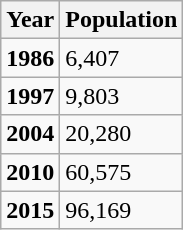<table class="wikitable">
<tr>
<th>Year</th>
<th>Population</th>
</tr>
<tr>
<td><strong>1986</strong></td>
<td>6,407</td>
</tr>
<tr>
<td><strong>1997</strong></td>
<td>9,803</td>
</tr>
<tr>
<td><strong>2004</strong></td>
<td>20,280</td>
</tr>
<tr>
<td><strong>2010</strong></td>
<td>60,575</td>
</tr>
<tr>
<td><strong>2015</strong></td>
<td>96,169</td>
</tr>
</table>
